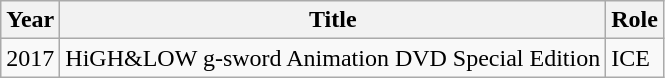<table class="wikitable">
<tr>
<th>Year</th>
<th>Title</th>
<th>Role</th>
</tr>
<tr>
<td>2017</td>
<td>HiGH&LOW g-sword Animation DVD Special Edition</td>
<td>ICE</td>
</tr>
</table>
